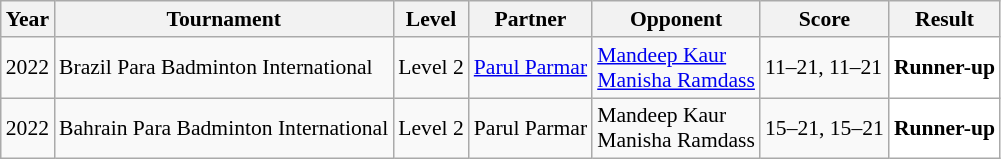<table class="sortable wikitable" style="font-size: 90%;">
<tr>
<th>Year</th>
<th>Tournament</th>
<th>Level</th>
<th>Partner</th>
<th>Opponent</th>
<th>Score</th>
<th>Result</th>
</tr>
<tr>
<td align="center">2022</td>
<td align="left">Brazil Para Badminton International</td>
<td align="left">Level 2</td>
<td> <a href='#'>Parul Parmar</a></td>
<td align="left"> <a href='#'>Mandeep Kaur</a><br> <a href='#'>Manisha Ramdass</a></td>
<td align="left">11–21, 11–21</td>
<td style="text-align:left; background:white"> <strong>Runner-up</strong></td>
</tr>
<tr>
<td align="center">2022</td>
<td align="left">Bahrain Para Badminton International</td>
<td align="left">Level 2</td>
<td> Parul Parmar</td>
<td align="left"> Mandeep Kaur<br> Manisha Ramdass</td>
<td align="left">15–21, 15–21</td>
<td style="text-align:left; background:white"> <strong>Runner-up</strong></td>
</tr>
</table>
